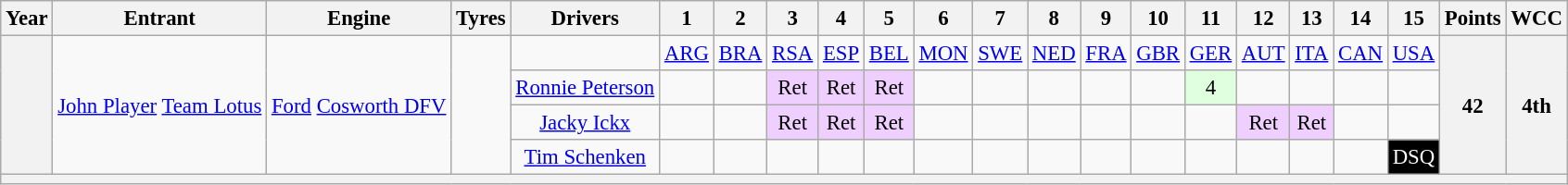<table class="wikitable" style="text-align:center; font-size:95%">
<tr>
<th>Year</th>
<th>Entrant</th>
<th>Engine</th>
<th>Tyres</th>
<th>Drivers</th>
<th>1</th>
<th>2</th>
<th>3</th>
<th>4</th>
<th>5</th>
<th>6</th>
<th>7</th>
<th>8</th>
<th>9</th>
<th>10</th>
<th>11</th>
<th>12</th>
<th>13</th>
<th>14</th>
<th>15</th>
<th>Points</th>
<th>WCC</th>
</tr>
<tr>
<th rowspan="4"></th>
<td rowspan="4"><a href='#'>John Player</a> <a href='#'>Team Lotus</a></td>
<td rowspan="4"><a href='#'>Ford</a> <a href='#'>Cosworth DFV</a></td>
<td rowspan="4"></td>
<td></td>
<td><a href='#'>ARG</a></td>
<td><a href='#'>BRA</a></td>
<td><a href='#'>RSA</a></td>
<td><a href='#'>ESP</a></td>
<td><a href='#'>BEL</a></td>
<td><a href='#'>MON</a></td>
<td><a href='#'>SWE</a></td>
<td><a href='#'>NED</a></td>
<td><a href='#'>FRA</a></td>
<td><a href='#'>GBR</a></td>
<td><a href='#'>GER</a></td>
<td><a href='#'>AUT</a></td>
<td><a href='#'>ITA</a></td>
<td><a href='#'>CAN</a></td>
<td><a href='#'>USA</a></td>
<th rowspan="4">42</th>
<th rowspan="4">4th</th>
</tr>
<tr>
<td><a href='#'>Ronnie Peterson</a></td>
<td></td>
<td></td>
<td style="background:#EFCFFF;">Ret</td>
<td style="background:#EFCFFF;">Ret</td>
<td style="background:#EFCFFF;">Ret</td>
<td></td>
<td></td>
<td></td>
<td></td>
<td></td>
<td style="background:#DFFFDF;">4</td>
<td></td>
<td></td>
<td></td>
<td></td>
</tr>
<tr>
<td><a href='#'>Jacky Ickx</a></td>
<td></td>
<td></td>
<td style="background:#EFCFFF;">Ret</td>
<td style="background:#EFCFFF;">Ret</td>
<td style="background:#EFCFFF;">Ret</td>
<td></td>
<td></td>
<td></td>
<td></td>
<td></td>
<td></td>
<td style="background:#EFCFFF;">Ret</td>
<td style="background:#EFCFFF;">Ret</td>
<td></td>
<td></td>
</tr>
<tr>
<td><a href='#'>Tim Schenken</a></td>
<td></td>
<td></td>
<td></td>
<td></td>
<td></td>
<td></td>
<td></td>
<td></td>
<td></td>
<td></td>
<td></td>
<td></td>
<td></td>
<td></td>
<td style="background:#000000; color:#ffffff">DSQ</td>
</tr>
<tr>
<th colspan="22"></th>
</tr>
</table>
